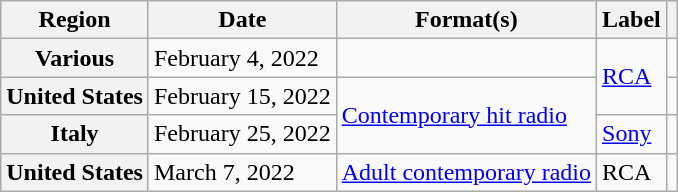<table class="wikitable plainrowheaders">
<tr>
<th scope="col">Region</th>
<th scope="col">Date</th>
<th scope="col">Format(s)</th>
<th scope="col">Label</th>
<th scope="col"></th>
</tr>
<tr>
<th scope="row">Various</th>
<td>February 4, 2022</td>
<td></td>
<td rowspan="2"><a href='#'>RCA</a></td>
<td align="center"></td>
</tr>
<tr>
<th scope="row">United States</th>
<td>February 15, 2022</td>
<td rowspan="2"><a href='#'>Contemporary hit radio</a></td>
<td align="center"></td>
</tr>
<tr>
<th scope="row">Italy</th>
<td>February 25, 2022</td>
<td><a href='#'>Sony</a></td>
<td align="center"></td>
</tr>
<tr>
<th scope="row">United States</th>
<td>March 7, 2022</td>
<td><a href='#'>Adult contemporary radio</a></td>
<td>RCA</td>
<td align="center"></td>
</tr>
</table>
